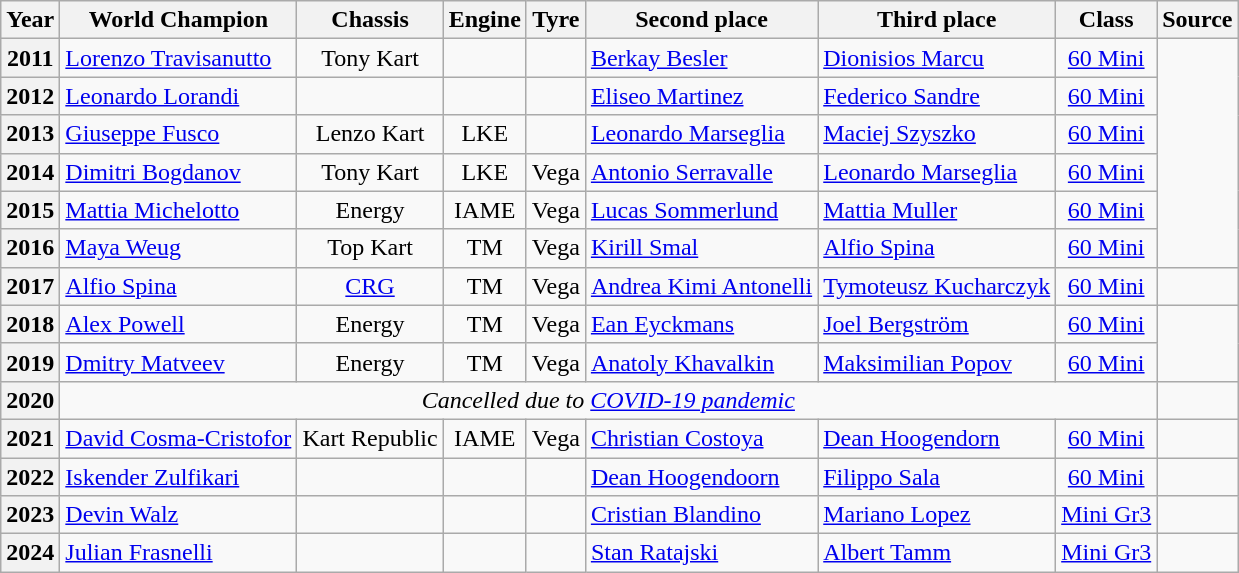<table class="wikitable">
<tr>
<th>Year</th>
<th>World Champion</th>
<th>Chassis</th>
<th>Engine</th>
<th>Tyre</th>
<th>Second place</th>
<th>Third place</th>
<th>Class</th>
<th>Source</th>
</tr>
<tr>
<th>2011</th>
<td> <a href='#'>Lorenzo Travisanutto</a></td>
<td style="text-align:center;">Tony Kart</td>
<td style="text-align:center;"></td>
<td style="text-align:center;"></td>
<td> <a href='#'>Berkay Besler</a></td>
<td> <a href='#'>Dionisios Marcu</a></td>
<td style="text-align:center;"><a href='#'>60 Mini</a></td>
</tr>
<tr>
<th>2012</th>
<td> <a href='#'>Leonardo Lorandi</a></td>
<td style="text-align:center;"></td>
<td style="text-align:center;"></td>
<td style="text-align:center;"></td>
<td> <a href='#'>Eliseo Martinez</a></td>
<td> <a href='#'>Federico Sandre</a></td>
<td style="text-align:center;"><a href='#'>60 Mini</a></td>
</tr>
<tr>
<th>2013</th>
<td> <a href='#'>Giuseppe Fusco</a></td>
<td style="text-align:center;">Lenzo Kart</td>
<td style="text-align:center;">LKE</td>
<td style="text-align:center;"></td>
<td> <a href='#'>Leonardo Marseglia</a></td>
<td> <a href='#'>Maciej Szyszko</a></td>
<td style="text-align:center;"><a href='#'>60 Mini</a></td>
</tr>
<tr>
<th>2014</th>
<td> <a href='#'>Dimitri Bogdanov</a></td>
<td style="text-align:center;">Tony Kart</td>
<td style="text-align:center;">LKE</td>
<td style="text-align:center;">Vega</td>
<td> <a href='#'>Antonio Serravalle</a></td>
<td> <a href='#'>Leonardo Marseglia</a></td>
<td style="text-align:center;"><a href='#'>60 Mini</a></td>
</tr>
<tr>
<th>2015</th>
<td> <a href='#'>Mattia Michelotto</a></td>
<td style="text-align:center;">Energy</td>
<td style="text-align:center;">IAME</td>
<td style="text-align:center;">Vega</td>
<td> <a href='#'>Lucas Sommerlund</a></td>
<td> <a href='#'>Mattia Muller</a></td>
<td style="text-align:center;"><a href='#'>60 Mini</a></td>
</tr>
<tr>
<th>2016</th>
<td> <a href='#'>Maya Weug</a></td>
<td style="text-align:center;">Top Kart</td>
<td style="text-align:center;">TM</td>
<td style="text-align:center;">Vega</td>
<td> <a href='#'>Kirill Smal</a></td>
<td> <a href='#'>Alfio Spina</a></td>
<td style="text-align:center;"><a href='#'>60 Mini</a></td>
</tr>
<tr>
<th>2017</th>
<td> <a href='#'>Alfio Spina</a></td>
<td style="text-align:center;"><a href='#'>CRG</a></td>
<td style="text-align:center;">TM</td>
<td style="text-align:center;">Vega</td>
<td> <a href='#'>Andrea Kimi Antonelli</a></td>
<td> <a href='#'>Tymoteusz Kucharczyk</a></td>
<td style="text-align:center;"><a href='#'>60 Mini</a></td>
<td style="text-align:center;"></td>
</tr>
<tr>
<th>2018</th>
<td> <a href='#'>Alex Powell</a></td>
<td style="text-align:center;">Energy</td>
<td style="text-align:center;">TM</td>
<td style="text-align:center;">Vega</td>
<td> <a href='#'>Ean Eyckmans</a></td>
<td> <a href='#'>Joel Bergström</a></td>
<td style="text-align:center;"><a href='#'>60 Mini</a></td>
</tr>
<tr>
<th>2019</th>
<td> <a href='#'>Dmitry Matveev</a></td>
<td style="text-align:center;">Energy</td>
<td style="text-align:center;">TM</td>
<td style="text-align:center;">Vega</td>
<td> <a href='#'>Anatoly Khavalkin</a></td>
<td> <a href='#'>Maksimilian Popov</a></td>
<td style="text-align:center;"><a href='#'>60 Mini</a></td>
</tr>
<tr>
<th>2020</th>
<td style="text-align:center;" colspan="7"><em>Cancelled due to <a href='#'>COVID-19 pandemic</a></em></td>
<td style="text-align:center;"></td>
</tr>
<tr>
<th>2021</th>
<td> <a href='#'>David Cosma-Cristofor</a></td>
<td style="text-align:center;">Kart Republic</td>
<td style="text-align:center;">IAME</td>
<td style="text-align:center;">Vega</td>
<td> <a href='#'>Christian Costoya</a></td>
<td> <a href='#'>Dean Hoogendorn</a></td>
<td style="text-align:center;"><a href='#'>60 Mini</a></td>
<td style="text-align:center;"></td>
</tr>
<tr>
<th>2022</th>
<td> <a href='#'>Iskender Zulfikari</a></td>
<td></td>
<td></td>
<td></td>
<td> <a href='#'>Dean Hoogendoorn</a></td>
<td> <a href='#'>Filippo Sala</a></td>
<td align=center><a href='#'>60 Mini</a></td>
<td align=center></td>
</tr>
<tr>
<th>2023</th>
<td> <a href='#'>Devin Walz</a></td>
<td></td>
<td></td>
<td></td>
<td> <a href='#'>Cristian Blandino</a></td>
<td> <a href='#'>Mariano Lopez</a></td>
<td align=center><a href='#'>Mini Gr3</a></td>
<td align=center></td>
</tr>
<tr>
<th>2024</th>
<td> <a href='#'>Julian Frasnelli</a></td>
<td></td>
<td></td>
<td></td>
<td> <a href='#'>Stan Ratajski</a></td>
<td> <a href='#'>Albert Tamm</a></td>
<td align=center><a href='#'>Mini Gr3</a></td>
<td align=center></td>
</tr>
</table>
